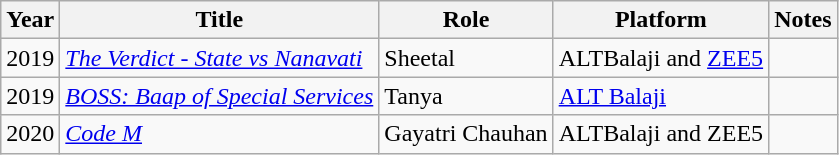<table class="wikitable sortable">
<tr>
<th>Year</th>
<th>Title</th>
<th>Role</th>
<th>Platform</th>
<th>Notes</th>
</tr>
<tr>
<td>2019</td>
<td><em><a href='#'>The Verdict - State vs Nanavati</a></em></td>
<td>Sheetal</td>
<td>ALTBalaji and <a href='#'>ZEE5</a></td>
<td></td>
</tr>
<tr>
<td>2019</td>
<td><em><a href='#'>BOSS: Baap of Special Services</a></em></td>
<td>Tanya</td>
<td><a href='#'>ALT Balaji</a></td>
<td></td>
</tr>
<tr>
<td>2020</td>
<td><em><a href='#'>Code M</a></em></td>
<td>Gayatri Chauhan</td>
<td>ALTBalaji and ZEE5</td>
<td></td>
</tr>
</table>
